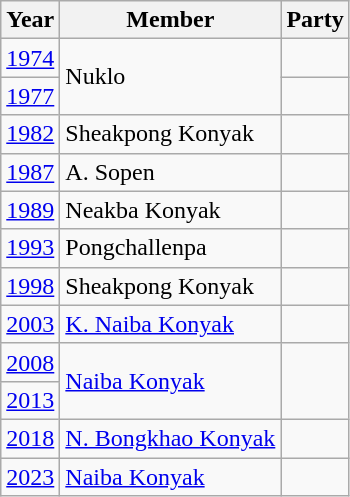<table class="wikitable sortable">
<tr>
<th>Year</th>
<th>Member</th>
<th colspan="2">Party</th>
</tr>
<tr>
<td><a href='#'>1974</a></td>
<td rowspan=2>Nuklo</td>
<td></td>
</tr>
<tr>
<td><a href='#'>1977</a></td>
</tr>
<tr>
<td><a href='#'>1982</a></td>
<td>Sheakpong Konyak</td>
<td></td>
</tr>
<tr>
<td><a href='#'>1987</a></td>
<td>A. Sopen</td>
<td></td>
</tr>
<tr>
<td><a href='#'>1989</a></td>
<td>Neakba Konyak</td>
<td></td>
</tr>
<tr>
<td><a href='#'>1993</a></td>
<td>Pongchallenpa</td>
<td></td>
</tr>
<tr>
<td><a href='#'>1998</a></td>
<td>Sheakpong Konyak</td>
<td></td>
</tr>
<tr>
<td><a href='#'>2003</a></td>
<td><a href='#'>K. Naiba Konyak</a></td>
<td></td>
</tr>
<tr>
<td><a href='#'>2008</a></td>
<td rowspan=2><a href='#'>Naiba Konyak</a></td>
</tr>
<tr>
<td><a href='#'>2013</a></td>
</tr>
<tr>
<td><a href='#'>2018</a></td>
<td><a href='#'>N. Bongkhao Konyak</a></td>
<td></td>
</tr>
<tr>
<td><a href='#'>2023</a></td>
<td><a href='#'>Naiba Konyak</a></td>
<td></td>
</tr>
</table>
